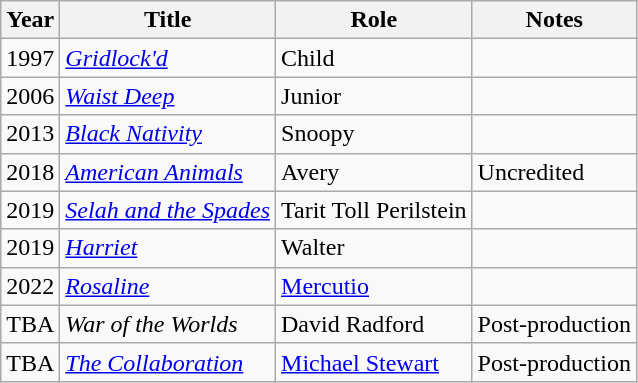<table class="wikitable sortable">
<tr>
<th>Year</th>
<th>Title</th>
<th>Role</th>
<th>Notes</th>
</tr>
<tr>
<td>1997</td>
<td><em><a href='#'>Gridlock'd</a></em></td>
<td>Child</td>
<td></td>
</tr>
<tr>
<td>2006</td>
<td><em><a href='#'>Waist Deep</a></em></td>
<td>Junior</td>
<td></td>
</tr>
<tr>
<td>2013</td>
<td><a href='#'><em>Black Nativity</em></a></td>
<td>Snoopy</td>
<td></td>
</tr>
<tr>
<td>2018</td>
<td><em><a href='#'>American Animals</a></em></td>
<td>Avery</td>
<td>Uncredited</td>
</tr>
<tr>
<td>2019</td>
<td><em><a href='#'>Selah and the Spades</a></em></td>
<td>Tarit Toll Perilstein</td>
<td></td>
</tr>
<tr>
<td>2019</td>
<td><a href='#'><em>Harriet</em></a></td>
<td>Walter</td>
<td></td>
</tr>
<tr>
<td>2022</td>
<td><a href='#'><em>Rosaline</em></a></td>
<td><a href='#'>Mercutio</a></td>
<td></td>
</tr>
<tr>
<td>TBA</td>
<td><em>War of the Worlds</em></td>
<td>David Radford</td>
<td>Post-production</td>
</tr>
<tr>
<td>TBA</td>
<td><em><a href='#'>The Collaboration</a></em></td>
<td><a href='#'>Michael Stewart</a></td>
<td>Post-production</td>
</tr>
</table>
